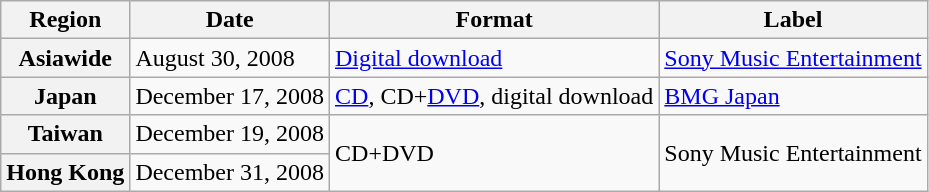<table class="wikitable plainrowheaders">
<tr>
<th scope="col">Region</th>
<th scope="col">Date</th>
<th scope="col">Format</th>
<th scope="col">Label</th>
</tr>
<tr>
<th scope="row">Asiawide</th>
<td>August 30, 2008</td>
<td><a href='#'>Digital download</a></td>
<td><a href='#'>Sony Music Entertainment</a></td>
</tr>
<tr>
<th scope="row">Japan</th>
<td>December 17, 2008</td>
<td><a href='#'>CD</a>, CD+<a href='#'>DVD</a>, digital download</td>
<td><a href='#'>BMG Japan</a></td>
</tr>
<tr>
<th scope="row">Taiwan</th>
<td>December 19, 2008</td>
<td rowspan="2">CD+DVD</td>
<td rowspan="2">Sony Music Entertainment</td>
</tr>
<tr>
<th scope="row">Hong Kong</th>
<td>December 31, 2008</td>
</tr>
</table>
